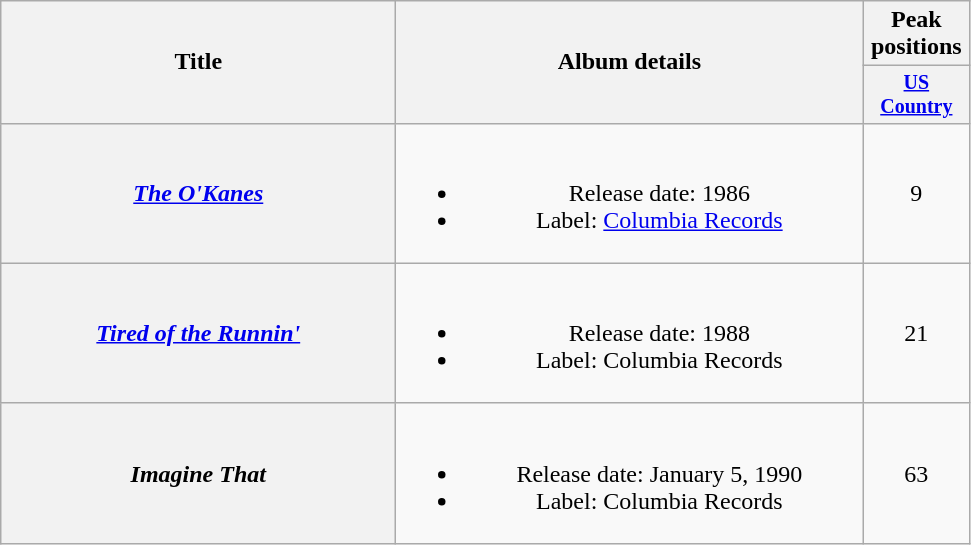<table class="wikitable plainrowheaders" style="text-align:center;">
<tr>
<th rowspan="2" style="width:16em;">Title</th>
<th rowspan="2" style="width:19em;">Album details</th>
<th>Peak positions</th>
</tr>
<tr style="font-size:smaller;">
<th width="65"><a href='#'>US Country</a></th>
</tr>
<tr>
<th scope="row"><em><a href='#'>The O'Kanes</a></em></th>
<td><br><ul><li>Release date: 1986</li><li>Label: <a href='#'>Columbia Records</a></li></ul></td>
<td>9</td>
</tr>
<tr>
<th scope="row"><em><a href='#'>Tired of the Runnin'</a></em></th>
<td><br><ul><li>Release date: 1988</li><li>Label: Columbia Records</li></ul></td>
<td>21</td>
</tr>
<tr>
<th scope="row"><em>Imagine That</em></th>
<td><br><ul><li>Release date: January 5, 1990</li><li>Label: Columbia Records</li></ul></td>
<td>63</td>
</tr>
</table>
